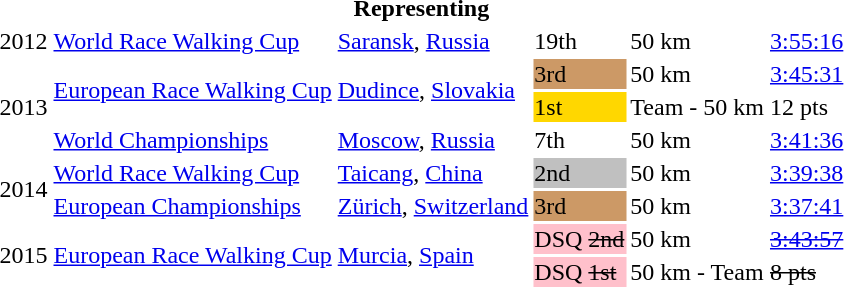<table>
<tr>
<th colspan="6">Representing </th>
</tr>
<tr>
<td>2012</td>
<td><a href='#'>World Race Walking Cup</a></td>
<td><a href='#'>Saransk</a>, <a href='#'>Russia</a></td>
<td>19th</td>
<td>50 km</td>
<td><a href='#'>3:55:16</a></td>
</tr>
<tr>
<td rowspan=3>2013</td>
<td rowspan=2><a href='#'>European Race Walking Cup</a></td>
<td rowspan=2><a href='#'>Dudince</a>, <a href='#'>Slovakia</a></td>
<td bgcolor="cc9966">3rd</td>
<td>50 km</td>
<td><a href='#'>3:45:31</a></td>
</tr>
<tr>
<td bgcolor=gold>1st</td>
<td>Team - 50 km</td>
<td>12 pts</td>
</tr>
<tr>
<td><a href='#'>World Championships</a></td>
<td><a href='#'>Moscow</a>, <a href='#'>Russia</a></td>
<td>7th</td>
<td>50 km</td>
<td><a href='#'>3:41:36</a></td>
</tr>
<tr>
<td rowspan=2>2014</td>
<td><a href='#'>World Race Walking Cup</a></td>
<td><a href='#'>Taicang</a>, <a href='#'>China</a></td>
<td bgcolor=silver>2nd</td>
<td>50 km</td>
<td><a href='#'>3:39:38</a></td>
</tr>
<tr>
<td><a href='#'>European Championships</a></td>
<td><a href='#'>Zürich</a>, <a href='#'>Switzerland</a></td>
<td bgcolor="cc9966">3rd</td>
<td>50 km</td>
<td><a href='#'>3:37:41</a></td>
</tr>
<tr>
<td rowspan=2>2015</td>
<td rowspan=2><a href='#'>European Race Walking Cup</a></td>
<td rowspan=2><a href='#'>Murcia</a>, <a href='#'>Spain</a></td>
<td bgcolor=pink>DSQ <del>2nd </del></td>
<td>50 km</td>
<td><a href='#'><del>3:43:57 </del></a></td>
</tr>
<tr>
<td bgcolor=pink>DSQ <del>1st </del></td>
<td>50 km - Team</td>
<td><del>8 pts </del></td>
</tr>
</table>
